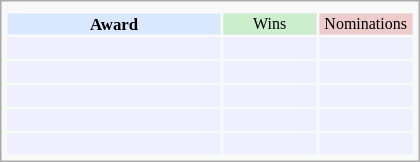<table class="infobox" style="width: 25em; text-align: left; font-size: 70%; vertical-align: middle;">
<tr>
<td colspan="3" style="text-align:center;"></td>
</tr>
<tr bgcolor=#D9E8FF style="text-align:center;">
<th style="vertical-align: middle;">Award</th>
<td style="background:#cceecc; font-size:8pt;" width="60px">Wins</td>
<td style="background:#eecccc; font-size:8pt;" width="60px">Nominations</td>
</tr>
<tr bgcolor=#eeeeff>
<td align="center"><br></td>
<td></td>
<td></td>
</tr>
<tr bgcolor=#eeeeff>
<td align="center"><br></td>
<td></td>
<td></td>
</tr>
<tr bgcolor=#eeeeff>
<td align="center"><br></td>
<td></td>
<td></td>
</tr>
<tr bgcolor=#eeeeff>
<td align="center"><br></td>
<td></td>
<td></td>
</tr>
<tr bgcolor=#eeeeff>
<td align="center"><br></td>
<td></td>
<td></td>
</tr>
</table>
